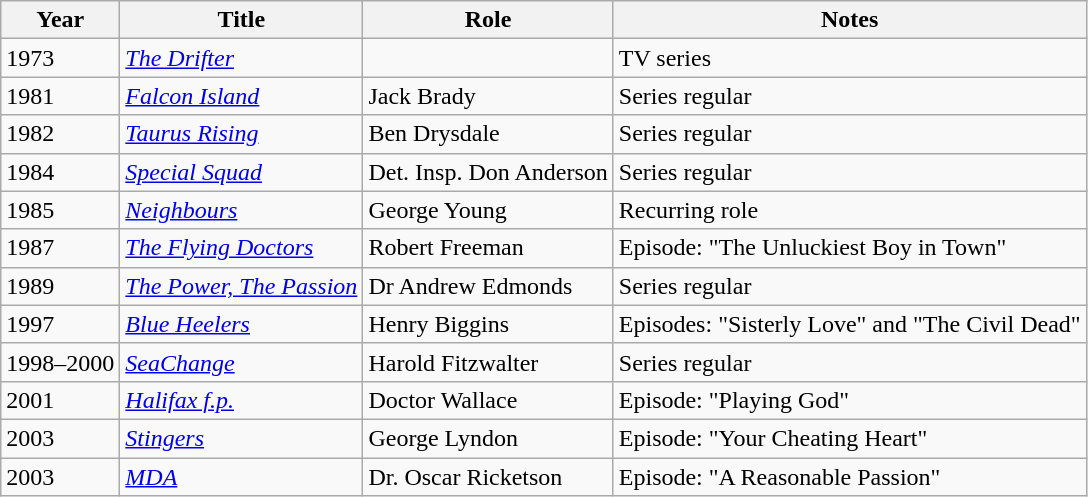<table class="wikitable">
<tr>
<th>Year</th>
<th>Title</th>
<th>Role</th>
<th>Notes</th>
</tr>
<tr>
<td>1973</td>
<td><em><a href='#'>The Drifter</a></em></td>
<td></td>
<td>TV series</td>
</tr>
<tr>
<td>1981</td>
<td><em><a href='#'>Falcon Island</a></em></td>
<td>Jack Brady</td>
<td>Series regular</td>
</tr>
<tr>
<td>1982</td>
<td><em><a href='#'>Taurus Rising</a></em></td>
<td>Ben Drysdale</td>
<td>Series regular</td>
</tr>
<tr>
<td>1984</td>
<td><em><a href='#'>Special Squad</a></em></td>
<td>Det. Insp. Don Anderson</td>
<td>Series regular</td>
</tr>
<tr>
<td>1985</td>
<td><em><a href='#'>Neighbours</a></em></td>
<td>George Young</td>
<td>Recurring role</td>
</tr>
<tr>
<td>1987</td>
<td><em><a href='#'>The Flying Doctors</a></em></td>
<td>Robert Freeman</td>
<td>Episode: "The Unluckiest Boy in Town"</td>
</tr>
<tr>
<td>1989</td>
<td><em><a href='#'>The Power, The Passion</a></em></td>
<td>Dr Andrew Edmonds</td>
<td>Series regular</td>
</tr>
<tr>
<td>1997</td>
<td><em><a href='#'>Blue Heelers</a></em></td>
<td>Henry Biggins</td>
<td>Episodes: "Sisterly Love" and "The Civil Dead"</td>
</tr>
<tr>
<td>1998–2000</td>
<td><em><a href='#'>SeaChange</a></em></td>
<td>Harold Fitzwalter</td>
<td>Series regular</td>
</tr>
<tr>
<td>2001</td>
<td><em><a href='#'>Halifax f.p.</a></em></td>
<td>Doctor Wallace</td>
<td>Episode: "Playing God"</td>
</tr>
<tr>
<td>2003</td>
<td><em><a href='#'>Stingers</a></em></td>
<td>George Lyndon</td>
<td>Episode: "Your Cheating Heart"</td>
</tr>
<tr>
<td>2003</td>
<td><em><a href='#'>MDA</a></em></td>
<td>Dr. Oscar Ricketson</td>
<td>Episode: "A Reasonable Passion"</td>
</tr>
</table>
